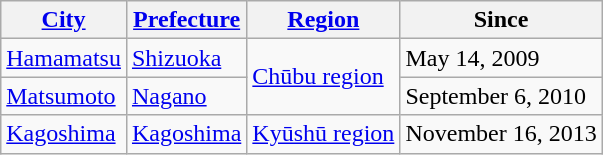<table class="wikitable">
<tr>
<th><a href='#'>City</a></th>
<th><a href='#'>Prefecture</a></th>
<th><a href='#'>Region</a></th>
<th>Since</th>
</tr>
<tr>
<td><a href='#'>Hamamatsu</a></td>
<td> <a href='#'>Shizuoka</a></td>
<td rowspan="2"><a href='#'>Chūbu region</a></td>
<td>May 14, 2009</td>
</tr>
<tr>
<td><a href='#'>Matsumoto</a></td>
<td> <a href='#'>Nagano</a></td>
<td>September 6, 2010</td>
</tr>
<tr>
<td><a href='#'>Kagoshima</a></td>
<td> <a href='#'>Kagoshima</a></td>
<td><a href='#'>Kyūshū region</a></td>
<td>November 16, 2013</td>
</tr>
</table>
